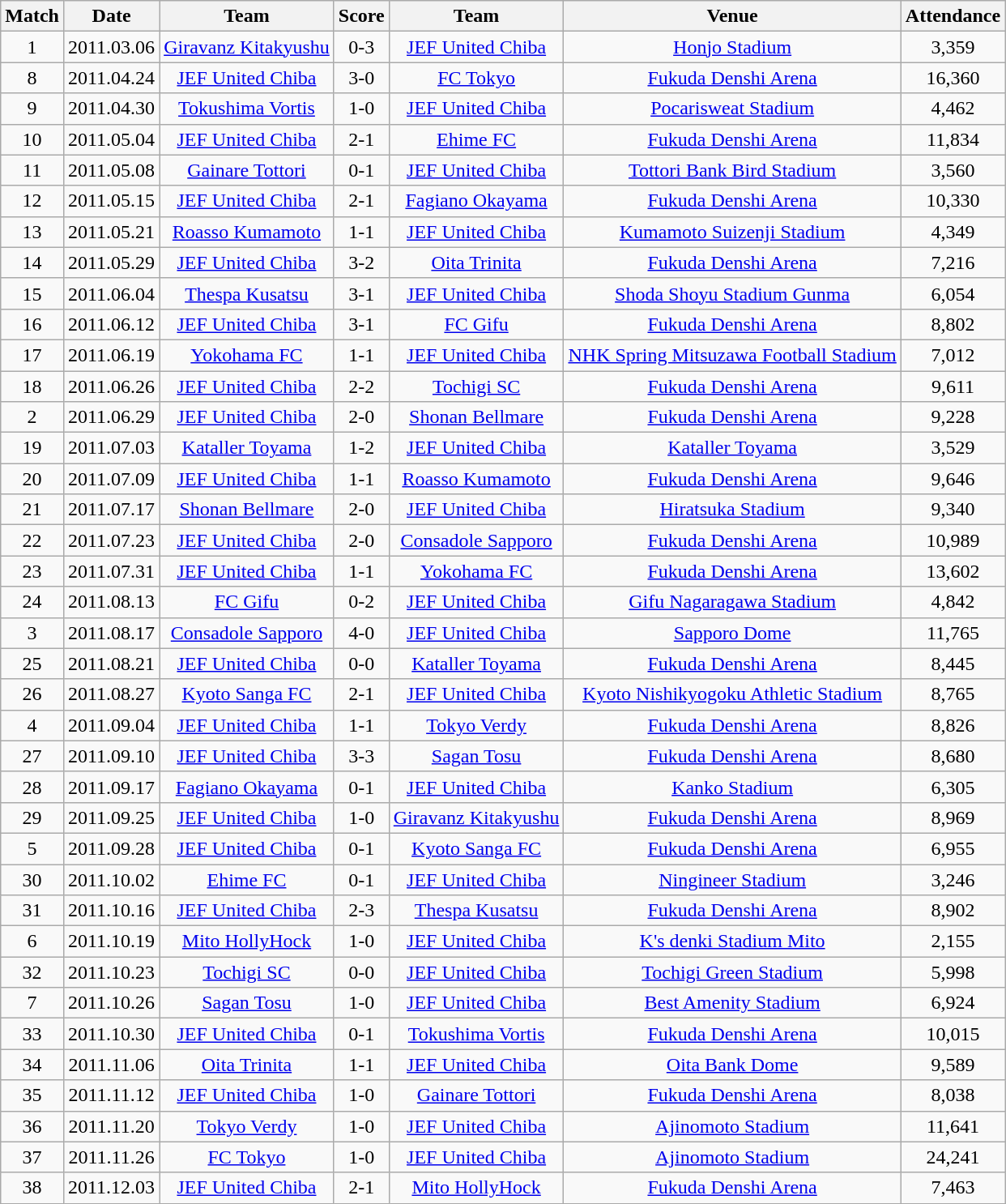<table class="wikitable" style="text-align:center;">
<tr>
<th>Match</th>
<th>Date</th>
<th>Team</th>
<th>Score</th>
<th>Team</th>
<th>Venue</th>
<th>Attendance</th>
</tr>
<tr>
<td>1</td>
<td>2011.03.06</td>
<td><a href='#'>Giravanz Kitakyushu</a></td>
<td>0-3</td>
<td><a href='#'>JEF United Chiba</a></td>
<td><a href='#'>Honjo Stadium</a></td>
<td>3,359</td>
</tr>
<tr>
<td>8</td>
<td>2011.04.24</td>
<td><a href='#'>JEF United Chiba</a></td>
<td>3-0</td>
<td><a href='#'>FC Tokyo</a></td>
<td><a href='#'>Fukuda Denshi Arena</a></td>
<td>16,360</td>
</tr>
<tr>
<td>9</td>
<td>2011.04.30</td>
<td><a href='#'>Tokushima Vortis</a></td>
<td>1-0</td>
<td><a href='#'>JEF United Chiba</a></td>
<td><a href='#'>Pocarisweat Stadium</a></td>
<td>4,462</td>
</tr>
<tr>
<td>10</td>
<td>2011.05.04</td>
<td><a href='#'>JEF United Chiba</a></td>
<td>2-1</td>
<td><a href='#'>Ehime FC</a></td>
<td><a href='#'>Fukuda Denshi Arena</a></td>
<td>11,834</td>
</tr>
<tr>
<td>11</td>
<td>2011.05.08</td>
<td><a href='#'>Gainare Tottori</a></td>
<td>0-1</td>
<td><a href='#'>JEF United Chiba</a></td>
<td><a href='#'>Tottori Bank Bird Stadium</a></td>
<td>3,560</td>
</tr>
<tr>
<td>12</td>
<td>2011.05.15</td>
<td><a href='#'>JEF United Chiba</a></td>
<td>2-1</td>
<td><a href='#'>Fagiano Okayama</a></td>
<td><a href='#'>Fukuda Denshi Arena</a></td>
<td>10,330</td>
</tr>
<tr>
<td>13</td>
<td>2011.05.21</td>
<td><a href='#'>Roasso Kumamoto</a></td>
<td>1-1</td>
<td><a href='#'>JEF United Chiba</a></td>
<td><a href='#'>Kumamoto Suizenji Stadium</a></td>
<td>4,349</td>
</tr>
<tr>
<td>14</td>
<td>2011.05.29</td>
<td><a href='#'>JEF United Chiba</a></td>
<td>3-2</td>
<td><a href='#'>Oita Trinita</a></td>
<td><a href='#'>Fukuda Denshi Arena</a></td>
<td>7,216</td>
</tr>
<tr>
<td>15</td>
<td>2011.06.04</td>
<td><a href='#'>Thespa Kusatsu</a></td>
<td>3-1</td>
<td><a href='#'>JEF United Chiba</a></td>
<td><a href='#'>Shoda Shoyu Stadium Gunma</a></td>
<td>6,054</td>
</tr>
<tr>
<td>16</td>
<td>2011.06.12</td>
<td><a href='#'>JEF United Chiba</a></td>
<td>3-1</td>
<td><a href='#'>FC Gifu</a></td>
<td><a href='#'>Fukuda Denshi Arena</a></td>
<td>8,802</td>
</tr>
<tr>
<td>17</td>
<td>2011.06.19</td>
<td><a href='#'>Yokohama FC</a></td>
<td>1-1</td>
<td><a href='#'>JEF United Chiba</a></td>
<td><a href='#'>NHK Spring Mitsuzawa Football Stadium</a></td>
<td>7,012</td>
</tr>
<tr>
<td>18</td>
<td>2011.06.26</td>
<td><a href='#'>JEF United Chiba</a></td>
<td>2-2</td>
<td><a href='#'>Tochigi SC</a></td>
<td><a href='#'>Fukuda Denshi Arena</a></td>
<td>9,611</td>
</tr>
<tr>
<td>2</td>
<td>2011.06.29</td>
<td><a href='#'>JEF United Chiba</a></td>
<td>2-0</td>
<td><a href='#'>Shonan Bellmare</a></td>
<td><a href='#'>Fukuda Denshi Arena</a></td>
<td>9,228</td>
</tr>
<tr>
<td>19</td>
<td>2011.07.03</td>
<td><a href='#'>Kataller Toyama</a></td>
<td>1-2</td>
<td><a href='#'>JEF United Chiba</a></td>
<td><a href='#'>Kataller Toyama</a></td>
<td>3,529</td>
</tr>
<tr>
<td>20</td>
<td>2011.07.09</td>
<td><a href='#'>JEF United Chiba</a></td>
<td>1-1</td>
<td><a href='#'>Roasso Kumamoto</a></td>
<td><a href='#'>Fukuda Denshi Arena</a></td>
<td>9,646</td>
</tr>
<tr>
<td>21</td>
<td>2011.07.17</td>
<td><a href='#'>Shonan Bellmare</a></td>
<td>2-0</td>
<td><a href='#'>JEF United Chiba</a></td>
<td><a href='#'>Hiratsuka Stadium</a></td>
<td>9,340</td>
</tr>
<tr>
<td>22</td>
<td>2011.07.23</td>
<td><a href='#'>JEF United Chiba</a></td>
<td>2-0</td>
<td><a href='#'>Consadole Sapporo</a></td>
<td><a href='#'>Fukuda Denshi Arena</a></td>
<td>10,989</td>
</tr>
<tr>
<td>23</td>
<td>2011.07.31</td>
<td><a href='#'>JEF United Chiba</a></td>
<td>1-1</td>
<td><a href='#'>Yokohama FC</a></td>
<td><a href='#'>Fukuda Denshi Arena</a></td>
<td>13,602</td>
</tr>
<tr>
<td>24</td>
<td>2011.08.13</td>
<td><a href='#'>FC Gifu</a></td>
<td>0-2</td>
<td><a href='#'>JEF United Chiba</a></td>
<td><a href='#'>Gifu Nagaragawa Stadium</a></td>
<td>4,842</td>
</tr>
<tr>
<td>3</td>
<td>2011.08.17</td>
<td><a href='#'>Consadole Sapporo</a></td>
<td>4-0</td>
<td><a href='#'>JEF United Chiba</a></td>
<td><a href='#'>Sapporo Dome</a></td>
<td>11,765</td>
</tr>
<tr>
<td>25</td>
<td>2011.08.21</td>
<td><a href='#'>JEF United Chiba</a></td>
<td>0-0</td>
<td><a href='#'>Kataller Toyama</a></td>
<td><a href='#'>Fukuda Denshi Arena</a></td>
<td>8,445</td>
</tr>
<tr>
<td>26</td>
<td>2011.08.27</td>
<td><a href='#'>Kyoto Sanga FC</a></td>
<td>2-1</td>
<td><a href='#'>JEF United Chiba</a></td>
<td><a href='#'>Kyoto Nishikyogoku Athletic Stadium</a></td>
<td>8,765</td>
</tr>
<tr>
<td>4</td>
<td>2011.09.04</td>
<td><a href='#'>JEF United Chiba</a></td>
<td>1-1</td>
<td><a href='#'>Tokyo Verdy</a></td>
<td><a href='#'>Fukuda Denshi Arena</a></td>
<td>8,826</td>
</tr>
<tr>
<td>27</td>
<td>2011.09.10</td>
<td><a href='#'>JEF United Chiba</a></td>
<td>3-3</td>
<td><a href='#'>Sagan Tosu</a></td>
<td><a href='#'>Fukuda Denshi Arena</a></td>
<td>8,680</td>
</tr>
<tr>
<td>28</td>
<td>2011.09.17</td>
<td><a href='#'>Fagiano Okayama</a></td>
<td>0-1</td>
<td><a href='#'>JEF United Chiba</a></td>
<td><a href='#'>Kanko Stadium</a></td>
<td>6,305</td>
</tr>
<tr>
<td>29</td>
<td>2011.09.25</td>
<td><a href='#'>JEF United Chiba</a></td>
<td>1-0</td>
<td><a href='#'>Giravanz Kitakyushu</a></td>
<td><a href='#'>Fukuda Denshi Arena</a></td>
<td>8,969</td>
</tr>
<tr>
<td>5</td>
<td>2011.09.28</td>
<td><a href='#'>JEF United Chiba</a></td>
<td>0-1</td>
<td><a href='#'>Kyoto Sanga FC</a></td>
<td><a href='#'>Fukuda Denshi Arena</a></td>
<td>6,955</td>
</tr>
<tr>
<td>30</td>
<td>2011.10.02</td>
<td><a href='#'>Ehime FC</a></td>
<td>0-1</td>
<td><a href='#'>JEF United Chiba</a></td>
<td><a href='#'>Ningineer Stadium</a></td>
<td>3,246</td>
</tr>
<tr>
<td>31</td>
<td>2011.10.16</td>
<td><a href='#'>JEF United Chiba</a></td>
<td>2-3</td>
<td><a href='#'>Thespa Kusatsu</a></td>
<td><a href='#'>Fukuda Denshi Arena</a></td>
<td>8,902</td>
</tr>
<tr>
<td>6</td>
<td>2011.10.19</td>
<td><a href='#'>Mito HollyHock</a></td>
<td>1-0</td>
<td><a href='#'>JEF United Chiba</a></td>
<td><a href='#'>K's denki Stadium Mito</a></td>
<td>2,155</td>
</tr>
<tr>
<td>32</td>
<td>2011.10.23</td>
<td><a href='#'>Tochigi SC</a></td>
<td>0-0</td>
<td><a href='#'>JEF United Chiba</a></td>
<td><a href='#'>Tochigi Green Stadium</a></td>
<td>5,998</td>
</tr>
<tr>
<td>7</td>
<td>2011.10.26</td>
<td><a href='#'>Sagan Tosu</a></td>
<td>1-0</td>
<td><a href='#'>JEF United Chiba</a></td>
<td><a href='#'>Best Amenity Stadium</a></td>
<td>6,924</td>
</tr>
<tr>
<td>33</td>
<td>2011.10.30</td>
<td><a href='#'>JEF United Chiba</a></td>
<td>0-1</td>
<td><a href='#'>Tokushima Vortis</a></td>
<td><a href='#'>Fukuda Denshi Arena</a></td>
<td>10,015</td>
</tr>
<tr>
<td>34</td>
<td>2011.11.06</td>
<td><a href='#'>Oita Trinita</a></td>
<td>1-1</td>
<td><a href='#'>JEF United Chiba</a></td>
<td><a href='#'>Oita Bank Dome</a></td>
<td>9,589</td>
</tr>
<tr>
<td>35</td>
<td>2011.11.12</td>
<td><a href='#'>JEF United Chiba</a></td>
<td>1-0</td>
<td><a href='#'>Gainare Tottori</a></td>
<td><a href='#'>Fukuda Denshi Arena</a></td>
<td>8,038</td>
</tr>
<tr>
<td>36</td>
<td>2011.11.20</td>
<td><a href='#'>Tokyo Verdy</a></td>
<td>1-0</td>
<td><a href='#'>JEF United Chiba</a></td>
<td><a href='#'>Ajinomoto Stadium</a></td>
<td>11,641</td>
</tr>
<tr>
<td>37</td>
<td>2011.11.26</td>
<td><a href='#'>FC Tokyo</a></td>
<td>1-0</td>
<td><a href='#'>JEF United Chiba</a></td>
<td><a href='#'>Ajinomoto Stadium</a></td>
<td>24,241</td>
</tr>
<tr>
<td>38</td>
<td>2011.12.03</td>
<td><a href='#'>JEF United Chiba</a></td>
<td>2-1</td>
<td><a href='#'>Mito HollyHock</a></td>
<td><a href='#'>Fukuda Denshi Arena</a></td>
<td>7,463</td>
</tr>
</table>
